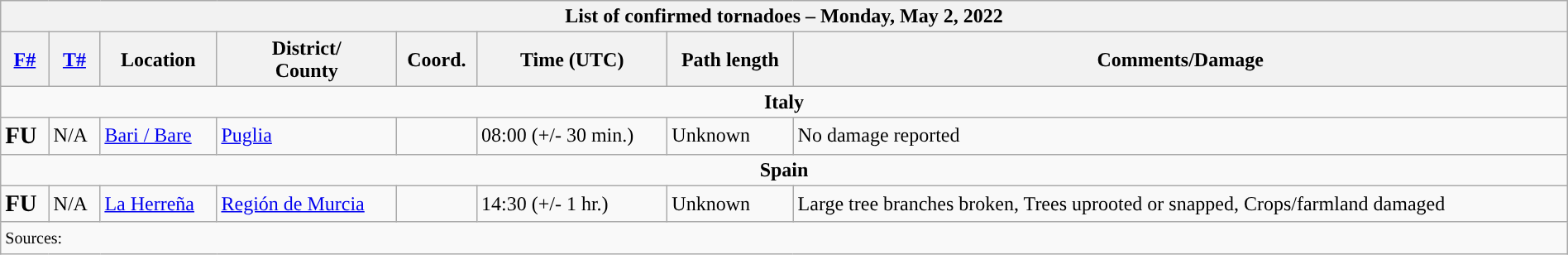<table class="wikitable collapsible" width="100%">
<tr>
<th colspan="8">List of confirmed tornadoes – Monday, May 2, 2022</th>
</tr>
<tr>
<th><a href='#'>F#</a></th>
<th><a href='#'>T#</a></th>
<th>Location</th>
<th>District/<br>County</th>
<th>Coord.</th>
<th>Time (UTC)</th>
<th>Path length</th>
<th>Comments/Damage</th>
</tr>
<tr>
<td colspan="8" align=center><strong>Italy</strong></td>
</tr>
<tr>
<td><big><strong>FU</strong></big></td>
<td>N/A</td>
<td><a href='#'>Bari / Bare</a></td>
<td><a href='#'>Puglia</a></td>
<td></td>
<td>08:00 (+/- 30 min.)</td>
<td>Unknown</td>
<td>No damage reported</td>
</tr>
<tr>
<td colspan="8" align=center><strong>Spain</strong></td>
</tr>
<tr>
<td><big><strong>FU</strong></big></td>
<td>N/A</td>
<td><a href='#'>La Herreña</a></td>
<td><a href='#'>Región de Murcia</a></td>
<td></td>
<td>14:30 (+/- 1 hr.)</td>
<td>Unknown</td>
<td>Large tree branches broken, Trees uprooted or snapped, Crops/farmland damaged</td>
</tr>
<tr>
<td colspan="8"><small>Sources:  </small></td>
</tr>
</table>
